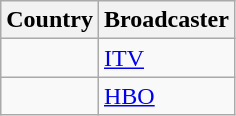<table class="wikitable">
<tr>
<th align=center>Country</th>
<th align=center>Broadcaster</th>
</tr>
<tr>
<td></td>
<td><a href='#'>ITV</a></td>
</tr>
<tr>
<td></td>
<td><a href='#'>HBO</a></td>
</tr>
</table>
